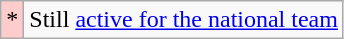<table class="wikitable">
<tr>
<td style="background-color:#FFCCCC">*</td>
<td>Still <a href='#'>active for the national team</a></td>
</tr>
</table>
